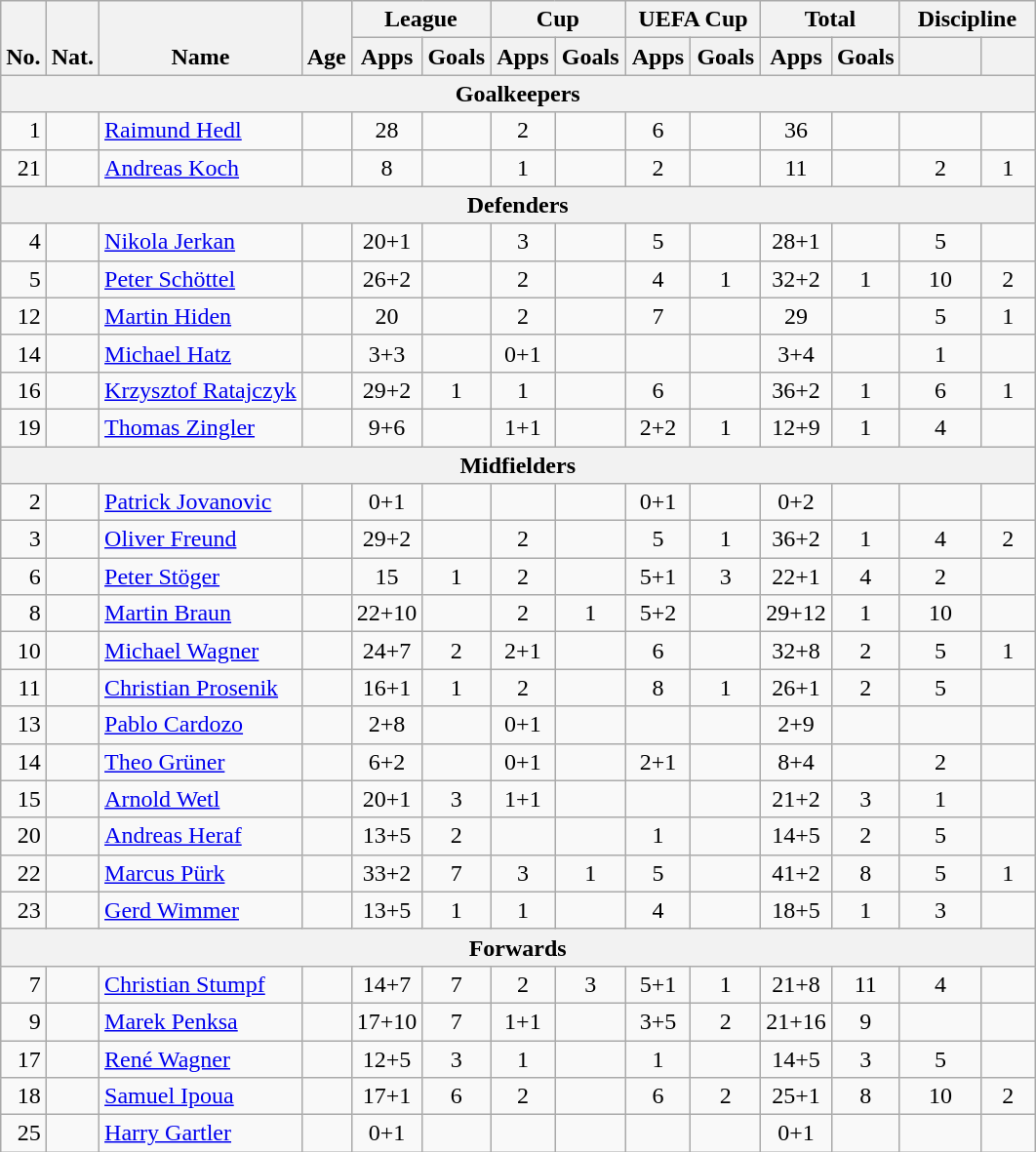<table class="wikitable" style="text-align:center">
<tr>
<th rowspan="2" valign="bottom">No.</th>
<th rowspan="2" valign="bottom">Nat.</th>
<th rowspan="2" valign="bottom">Name</th>
<th rowspan="2" valign="bottom">Age</th>
<th colspan="2" width="85">League</th>
<th colspan="2" width="85">Cup</th>
<th colspan="2" width="85">UEFA Cup</th>
<th colspan="2" width="85">Total</th>
<th colspan="2" width="85">Discipline</th>
</tr>
<tr>
<th>Apps</th>
<th>Goals</th>
<th>Apps</th>
<th>Goals</th>
<th>Apps</th>
<th>Goals</th>
<th>Apps</th>
<th>Goals</th>
<th></th>
<th></th>
</tr>
<tr>
<th colspan=20>Goalkeepers</th>
</tr>
<tr>
<td align="right">1</td>
<td></td>
<td align="left"><a href='#'>Raimund Hedl</a></td>
<td></td>
<td>28</td>
<td></td>
<td>2</td>
<td></td>
<td>6</td>
<td></td>
<td>36</td>
<td></td>
<td></td>
<td></td>
</tr>
<tr>
<td align="right">21</td>
<td></td>
<td align="left"><a href='#'>Andreas Koch</a></td>
<td></td>
<td>8</td>
<td></td>
<td>1</td>
<td></td>
<td>2</td>
<td></td>
<td>11</td>
<td></td>
<td>2</td>
<td>1</td>
</tr>
<tr>
<th colspan=20>Defenders</th>
</tr>
<tr>
<td align="right">4</td>
<td></td>
<td align="left"><a href='#'>Nikola Jerkan</a></td>
<td></td>
<td>20+1</td>
<td></td>
<td>3</td>
<td></td>
<td>5</td>
<td></td>
<td>28+1</td>
<td></td>
<td>5</td>
<td></td>
</tr>
<tr>
<td align="right">5</td>
<td></td>
<td align="left"><a href='#'>Peter Schöttel</a></td>
<td></td>
<td>26+2</td>
<td></td>
<td>2</td>
<td></td>
<td>4</td>
<td>1</td>
<td>32+2</td>
<td>1</td>
<td>10</td>
<td>2</td>
</tr>
<tr>
<td align="right">12</td>
<td></td>
<td align="left"><a href='#'>Martin Hiden</a></td>
<td></td>
<td>20</td>
<td></td>
<td>2</td>
<td></td>
<td>7</td>
<td></td>
<td>29</td>
<td></td>
<td>5</td>
<td>1</td>
</tr>
<tr>
<td align="right">14</td>
<td></td>
<td align="left"><a href='#'>Michael Hatz</a></td>
<td></td>
<td>3+3</td>
<td></td>
<td>0+1</td>
<td></td>
<td></td>
<td></td>
<td>3+4</td>
<td></td>
<td>1</td>
<td></td>
</tr>
<tr>
<td align="right">16</td>
<td></td>
<td align="left"><a href='#'>Krzysztof Ratajczyk</a></td>
<td></td>
<td>29+2</td>
<td>1</td>
<td>1</td>
<td></td>
<td>6</td>
<td></td>
<td>36+2</td>
<td>1</td>
<td>6</td>
<td>1</td>
</tr>
<tr>
<td align="right">19</td>
<td></td>
<td align="left"><a href='#'>Thomas Zingler</a></td>
<td></td>
<td>9+6</td>
<td></td>
<td>1+1</td>
<td></td>
<td>2+2</td>
<td>1</td>
<td>12+9</td>
<td>1</td>
<td>4</td>
<td></td>
</tr>
<tr>
<th colspan=20>Midfielders</th>
</tr>
<tr>
<td align="right">2</td>
<td></td>
<td align="left"><a href='#'>Patrick Jovanovic</a></td>
<td></td>
<td>0+1</td>
<td></td>
<td></td>
<td></td>
<td>0+1</td>
<td></td>
<td>0+2</td>
<td></td>
<td></td>
<td></td>
</tr>
<tr>
<td align="right">3</td>
<td></td>
<td align="left"><a href='#'>Oliver Freund</a></td>
<td></td>
<td>29+2</td>
<td></td>
<td>2</td>
<td></td>
<td>5</td>
<td>1</td>
<td>36+2</td>
<td>1</td>
<td>4</td>
<td>2</td>
</tr>
<tr>
<td align="right">6</td>
<td></td>
<td align="left"><a href='#'>Peter Stöger</a></td>
<td></td>
<td>15</td>
<td>1</td>
<td>2</td>
<td></td>
<td>5+1</td>
<td>3</td>
<td>22+1</td>
<td>4</td>
<td>2</td>
<td></td>
</tr>
<tr>
<td align="right">8</td>
<td></td>
<td align="left"><a href='#'>Martin Braun</a></td>
<td></td>
<td>22+10</td>
<td></td>
<td>2</td>
<td>1</td>
<td>5+2</td>
<td></td>
<td>29+12</td>
<td>1</td>
<td>10</td>
<td></td>
</tr>
<tr>
<td align="right">10</td>
<td></td>
<td align="left"><a href='#'>Michael Wagner</a></td>
<td></td>
<td>24+7</td>
<td>2</td>
<td>2+1</td>
<td></td>
<td>6</td>
<td></td>
<td>32+8</td>
<td>2</td>
<td>5</td>
<td>1</td>
</tr>
<tr>
<td align="right">11</td>
<td></td>
<td align="left"><a href='#'>Christian Prosenik</a></td>
<td></td>
<td>16+1</td>
<td>1</td>
<td>2</td>
<td></td>
<td>8</td>
<td>1</td>
<td>26+1</td>
<td>2</td>
<td>5</td>
<td></td>
</tr>
<tr>
<td align="right">13</td>
<td></td>
<td align="left"><a href='#'>Pablo Cardozo</a></td>
<td></td>
<td>2+8</td>
<td></td>
<td>0+1</td>
<td></td>
<td></td>
<td></td>
<td>2+9</td>
<td></td>
<td></td>
<td></td>
</tr>
<tr>
<td align="right">14</td>
<td></td>
<td align="left"><a href='#'>Theo Grüner</a></td>
<td></td>
<td>6+2</td>
<td></td>
<td>0+1</td>
<td></td>
<td>2+1</td>
<td></td>
<td>8+4</td>
<td></td>
<td>2</td>
<td></td>
</tr>
<tr>
<td align="right">15</td>
<td></td>
<td align="left"><a href='#'>Arnold Wetl</a></td>
<td></td>
<td>20+1</td>
<td>3</td>
<td>1+1</td>
<td></td>
<td></td>
<td></td>
<td>21+2</td>
<td>3</td>
<td>1</td>
<td></td>
</tr>
<tr>
<td align="right">20</td>
<td></td>
<td align="left"><a href='#'>Andreas Heraf</a></td>
<td></td>
<td>13+5</td>
<td>2</td>
<td></td>
<td></td>
<td>1</td>
<td></td>
<td>14+5</td>
<td>2</td>
<td>5</td>
<td></td>
</tr>
<tr>
<td align="right">22</td>
<td></td>
<td align="left"><a href='#'>Marcus Pürk</a></td>
<td></td>
<td>33+2</td>
<td>7</td>
<td>3</td>
<td>1</td>
<td>5</td>
<td></td>
<td>41+2</td>
<td>8</td>
<td>5</td>
<td>1</td>
</tr>
<tr>
<td align="right">23</td>
<td></td>
<td align="left"><a href='#'>Gerd Wimmer</a></td>
<td></td>
<td>13+5</td>
<td>1</td>
<td>1</td>
<td></td>
<td>4</td>
<td></td>
<td>18+5</td>
<td>1</td>
<td>3</td>
<td></td>
</tr>
<tr>
<th colspan=20>Forwards</th>
</tr>
<tr>
<td align="right">7</td>
<td></td>
<td align="left"><a href='#'>Christian Stumpf</a></td>
<td></td>
<td>14+7</td>
<td>7</td>
<td>2</td>
<td>3</td>
<td>5+1</td>
<td>1</td>
<td>21+8</td>
<td>11</td>
<td>4</td>
<td></td>
</tr>
<tr>
<td align="right">9</td>
<td></td>
<td align="left"><a href='#'>Marek Penksa</a></td>
<td></td>
<td>17+10</td>
<td>7</td>
<td>1+1</td>
<td></td>
<td>3+5</td>
<td>2</td>
<td>21+16</td>
<td>9</td>
<td></td>
<td></td>
</tr>
<tr>
<td align="right">17</td>
<td></td>
<td align="left"><a href='#'>René Wagner</a></td>
<td></td>
<td>12+5</td>
<td>3</td>
<td>1</td>
<td></td>
<td>1</td>
<td></td>
<td>14+5</td>
<td>3</td>
<td>5</td>
<td></td>
</tr>
<tr>
<td align="right">18</td>
<td></td>
<td align="left"><a href='#'>Samuel Ipoua</a></td>
<td></td>
<td>17+1</td>
<td>6</td>
<td>2</td>
<td></td>
<td>6</td>
<td>2</td>
<td>25+1</td>
<td>8</td>
<td>10</td>
<td>2</td>
</tr>
<tr>
<td align="right">25</td>
<td></td>
<td align="left"><a href='#'>Harry Gartler</a></td>
<td></td>
<td>0+1</td>
<td></td>
<td></td>
<td></td>
<td></td>
<td></td>
<td>0+1</td>
<td></td>
<td></td>
<td></td>
</tr>
</table>
